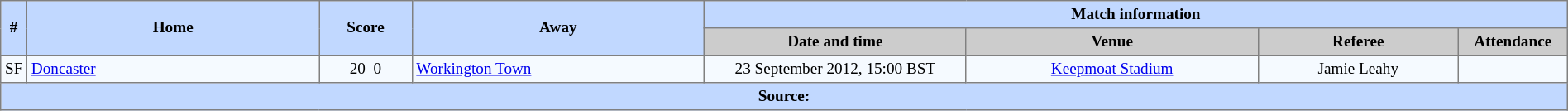<table border=1 style="border-collapse:collapse; font-size:80%; text-align:center;" cellpadding=3 cellspacing=0 width=100%>
<tr bgcolor=#C1D8FF>
<th rowspan=2>#</th>
<th rowspan=2 width=19%>Home</th>
<th rowspan=2 width=6%>Score</th>
<th rowspan=2 width=19%>Away</th>
<th colspan=6>Match information</th>
</tr>
<tr bgcolor=#CCCCCC>
<th width=17%>Date and time</th>
<th width=19%>Venue</th>
<th width=13%>Referee</th>
<th width=7%>Attendance</th>
</tr>
<tr bgcolor=#F5FAFF>
<td>SF</td>
<td align=left> <a href='#'>Doncaster</a></td>
<td>20–0</td>
<td align=left> <a href='#'>Workington Town</a></td>
<td>23 September 2012, 15:00 BST</td>
<td><a href='#'>Keepmoat Stadium</a></td>
<td>Jamie Leahy</td>
<td></td>
</tr>
<tr bgcolor=#C1D8FF>
<th colspan="10">Source:</th>
</tr>
</table>
